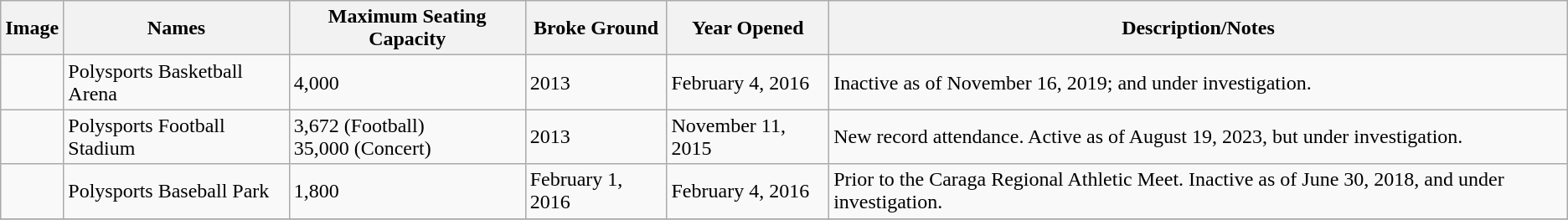<table class="wikitable sortable">
<tr>
<th>Image</th>
<th>Names</th>
<th>Maximum Seating Capacity</th>
<th>Broke Ground</th>
<th>Year Opened</th>
<th>Description/Notes</th>
</tr>
<tr>
<td></td>
<td>Polysports Basketball Arena</td>
<td>4,000</td>
<td>2013</td>
<td>February 4, 2016</td>
<td>Inactive as of November 16, 2019; and under investigation.</td>
</tr>
<tr>
<td></td>
<td>Polysports Football Stadium</td>
<td>3,672 (Football)<br>35,000 (Concert)</td>
<td>2013</td>
<td>November 11, 2015</td>
<td>New record attendance. Active as of August 19, 2023, but under investigation.</td>
</tr>
<tr>
<td></td>
<td>Polysports Baseball Park</td>
<td>1,800</td>
<td>February 1, 2016</td>
<td>February 4, 2016</td>
<td>Prior to the Caraga Regional Athletic Meet. Inactive as of June 30, 2018, and under investigation.</td>
</tr>
<tr>
</tr>
</table>
